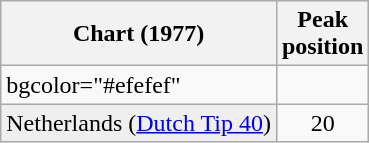<table class="wikitable sortable plainrowheaders">
<tr>
<th>Chart (1977)</th>
<th>Peak<br>position</th>
</tr>
<tr>
<td>bgcolor="#efefef" </td>
</tr>
<tr>
<td bgcolor="#efefef">Netherlands (<a href='#'>Dutch Tip 40</a>)</td>
<td align="center">20</td>
</tr>
</table>
